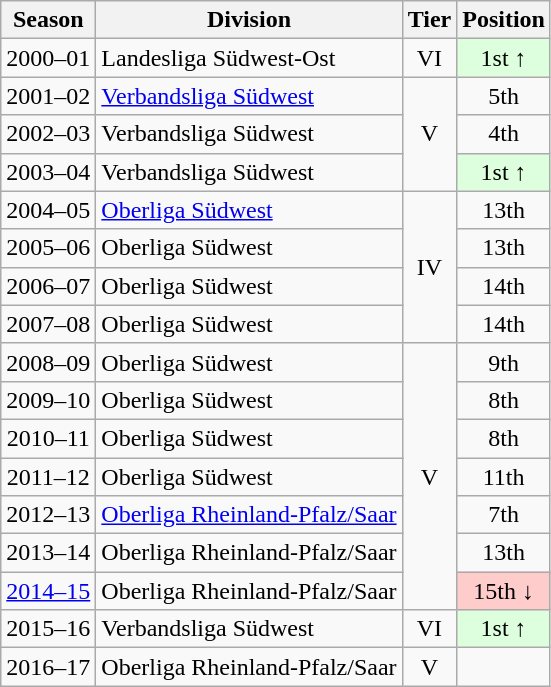<table class="wikitable">
<tr>
<th>Season</th>
<th>Division</th>
<th>Tier</th>
<th>Position</th>
</tr>
<tr align="center">
<td>2000–01</td>
<td align="left">Landesliga Südwest-Ost</td>
<td>VI</td>
<td style="background:#ddffdd">1st ↑</td>
</tr>
<tr align="center">
<td>2001–02</td>
<td align="left"><a href='#'>Verbandsliga Südwest</a></td>
<td rowspan=3>V</td>
<td>5th</td>
</tr>
<tr align="center">
<td>2002–03</td>
<td align="left">Verbandsliga Südwest</td>
<td>4th</td>
</tr>
<tr align="center">
<td>2003–04</td>
<td align="left">Verbandsliga Südwest</td>
<td style="background:#ddffdd">1st ↑</td>
</tr>
<tr align="center">
<td>2004–05</td>
<td align="left"><a href='#'>Oberliga Südwest</a></td>
<td rowspan=4>IV</td>
<td>13th</td>
</tr>
<tr align="center">
<td>2005–06</td>
<td align="left">Oberliga Südwest</td>
<td>13th</td>
</tr>
<tr align="center">
<td>2006–07</td>
<td align="left">Oberliga Südwest</td>
<td>14th</td>
</tr>
<tr align="center">
<td>2007–08</td>
<td align="left">Oberliga Südwest</td>
<td>14th</td>
</tr>
<tr align="center">
<td>2008–09</td>
<td align="left">Oberliga Südwest</td>
<td rowspan=7>V</td>
<td>9th</td>
</tr>
<tr align="center">
<td>2009–10</td>
<td align="left">Oberliga Südwest</td>
<td>8th</td>
</tr>
<tr align="center">
<td>2010–11</td>
<td align="left">Oberliga Südwest</td>
<td>8th</td>
</tr>
<tr align="center">
<td>2011–12</td>
<td align="left">Oberliga Südwest</td>
<td>11th</td>
</tr>
<tr align="center">
<td>2012–13</td>
<td align="left"><a href='#'>Oberliga Rheinland-Pfalz/Saar</a></td>
<td>7th</td>
</tr>
<tr align="center">
<td>2013–14</td>
<td align="left">Oberliga Rheinland-Pfalz/Saar</td>
<td>13th</td>
</tr>
<tr align="center">
<td><a href='#'>2014–15</a></td>
<td align="left">Oberliga Rheinland-Pfalz/Saar</td>
<td style="background:#ffcccc">15th ↓</td>
</tr>
<tr align="center">
<td>2015–16</td>
<td align="left">Verbandsliga Südwest</td>
<td>VI</td>
<td style="background:#ddffdd">1st ↑</td>
</tr>
<tr align="center">
<td>2016–17</td>
<td align="left">Oberliga Rheinland-Pfalz/Saar</td>
<td>V</td>
<td></td>
</tr>
</table>
